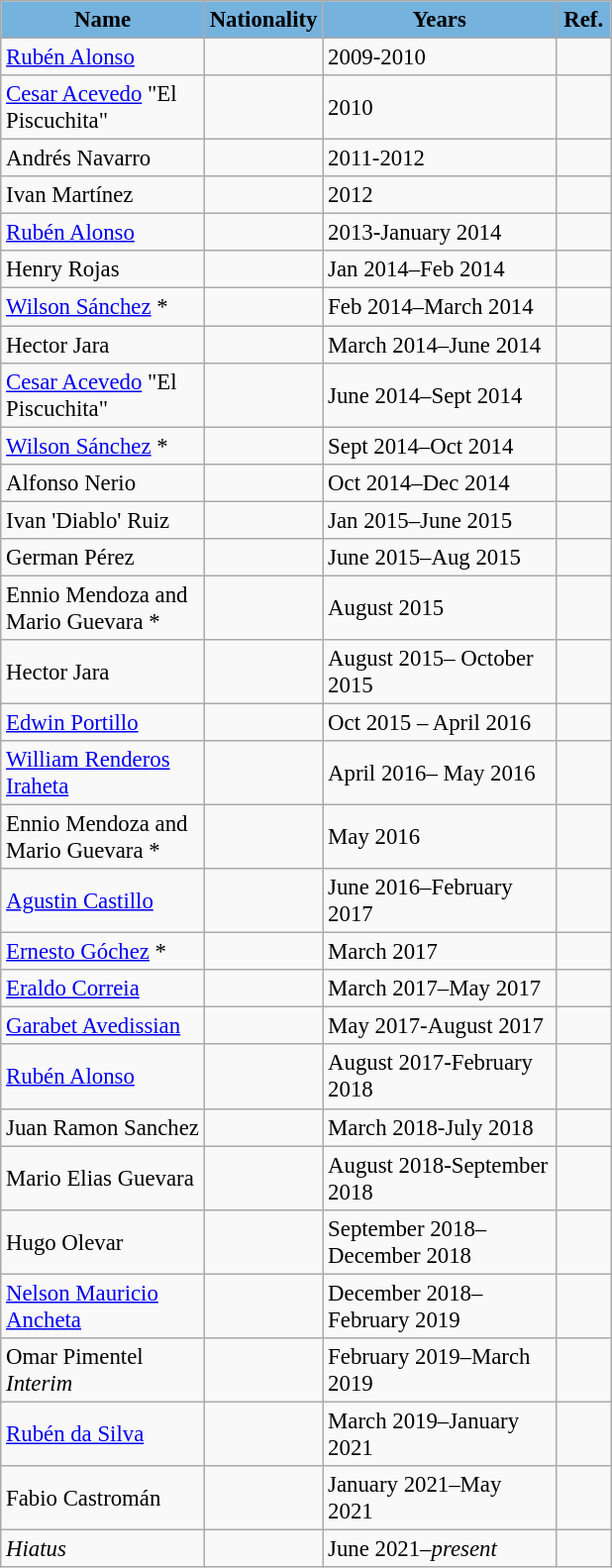<table class="wikitable" style="text-align:left; font-size:95%;">
<tr>
<th style="background:#75b2dd; width:130px;"><span>Name</span></th>
<th style="background:#75b2dd; width:60px;"><span>Nationality</span></th>
<th style="background:#75b2dd; width:150px;"><span>Years</span></th>
<th style="background:#75b2dd; width:30px;"><span>Ref.</span></th>
</tr>
<tr>
<td><a href='#'>Rubén Alonso</a></td>
<td></td>
<td>2009-2010</td>
<td></td>
</tr>
<tr>
<td><a href='#'>Cesar Acevedo</a> "El Piscuchita"</td>
<td></td>
<td>2010</td>
<td></td>
</tr>
<tr>
<td>Andrés Navarro</td>
<td></td>
<td>2011-2012</td>
<td></td>
</tr>
<tr>
<td>Ivan Martínez</td>
<td></td>
<td>2012</td>
<td></td>
</tr>
<tr>
<td><a href='#'>Rubén Alonso</a></td>
<td></td>
<td>2013-January 2014</td>
<td></td>
</tr>
<tr>
<td>Henry Rojas</td>
<td></td>
<td>Jan 2014–Feb 2014</td>
<td></td>
</tr>
<tr>
<td><a href='#'>Wilson Sánchez</a> *</td>
<td></td>
<td>Feb 2014–March 2014</td>
<td></td>
</tr>
<tr>
<td>Hector Jara</td>
<td></td>
<td>March 2014–June 2014</td>
<td></td>
</tr>
<tr>
<td><a href='#'>Cesar Acevedo</a> "El Piscuchita"</td>
<td></td>
<td>June 2014–Sept 2014</td>
<td></td>
</tr>
<tr>
<td><a href='#'>Wilson Sánchez</a> *</td>
<td></td>
<td>Sept 2014–Oct 2014</td>
<td></td>
</tr>
<tr>
<td>Alfonso Nerio</td>
<td></td>
<td>Oct 2014–Dec 2014</td>
<td></td>
</tr>
<tr>
<td>Ivan 'Diablo' Ruiz</td>
<td></td>
<td>Jan 2015–June 2015</td>
<td></td>
</tr>
<tr>
<td>German Pérez</td>
<td></td>
<td>June 2015–Aug 2015</td>
<td></td>
</tr>
<tr>
<td>Ennio Mendoza and Mario Guevara *</td>
<td></td>
<td>August 2015</td>
<td></td>
</tr>
<tr>
<td>Hector Jara</td>
<td></td>
<td>August 2015– October 2015</td>
<td></td>
</tr>
<tr>
<td><a href='#'>Edwin Portillo</a></td>
<td></td>
<td>Oct 2015 – April 2016</td>
<td></td>
</tr>
<tr>
<td><a href='#'>William Renderos Iraheta</a></td>
<td></td>
<td>April 2016– May 2016</td>
<td></td>
</tr>
<tr>
<td>Ennio Mendoza and Mario Guevara *</td>
<td></td>
<td>May 2016</td>
<td></td>
</tr>
<tr>
<td><a href='#'>Agustin Castillo</a></td>
<td></td>
<td>June 2016–February 2017</td>
<td></td>
</tr>
<tr>
<td><a href='#'>Ernesto Góchez</a> *</td>
<td></td>
<td>March 2017</td>
<td></td>
</tr>
<tr>
<td><a href='#'>Eraldo Correia</a></td>
<td></td>
<td>March 2017–May 2017</td>
<td></td>
</tr>
<tr>
<td><a href='#'>Garabet Avedissian</a></td>
<td></td>
<td>May 2017-August 2017</td>
<td></td>
</tr>
<tr>
<td><a href='#'>Rubén Alonso</a></td>
<td></td>
<td>August 2017-February 2018</td>
<td></td>
</tr>
<tr>
<td>Juan Ramon Sanchez</td>
<td></td>
<td>March 2018-July 2018</td>
<td></td>
</tr>
<tr>
<td>Mario Elias Guevara</td>
<td></td>
<td>August 2018-September 2018</td>
<td></td>
</tr>
<tr>
<td>Hugo Olevar</td>
<td></td>
<td>September 2018–December 2018</td>
<td></td>
</tr>
<tr>
<td><a href='#'>Nelson Mauricio Ancheta</a></td>
<td></td>
<td>December 2018–February 2019</td>
<td></td>
</tr>
<tr>
<td>Omar Pimentel <em>Interim</em></td>
<td></td>
<td>February 2019–March 2019</td>
<td></td>
</tr>
<tr>
<td><a href='#'>Rubén da Silva</a></td>
<td></td>
<td>March 2019–January 2021</td>
<td></td>
</tr>
<tr>
<td>Fabio Castromán</td>
<td></td>
<td>January 2021–May 2021</td>
<td></td>
</tr>
<tr>
<td><em>Hiatus</em></td>
<td></td>
<td>June 2021–<em>present</em></td>
<td></td>
</tr>
</table>
